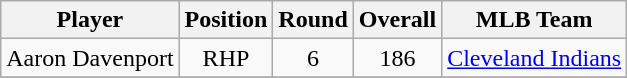<table class="wikitable" style="text-align:center;">
<tr>
<th>Player</th>
<th>Position</th>
<th>Round</th>
<th>Overall</th>
<th>MLB Team</th>
</tr>
<tr>
<td>Aaron Davenport</td>
<td>RHP</td>
<td>6</td>
<td>186</td>
<td><a href='#'>Cleveland Indians</a></td>
</tr>
<tr>
</tr>
</table>
